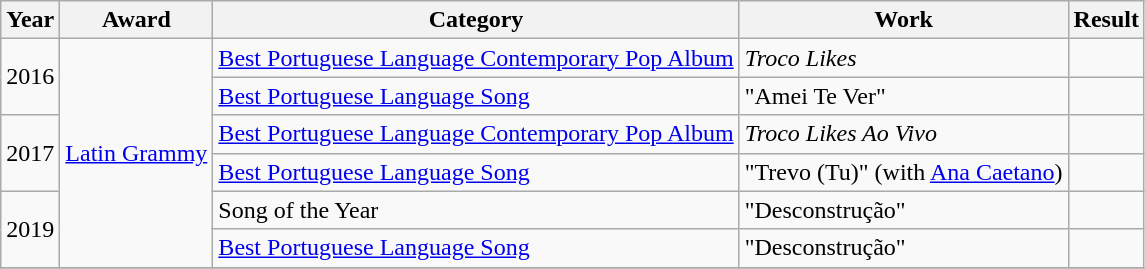<table class="wikitable">
<tr>
<th>Year</th>
<th>Award</th>
<th>Category</th>
<th>Work</th>
<th>Result</th>
</tr>
<tr>
<td rowspan="2">2016</td>
<td rowspan="6"><a href='#'>Latin Grammy</a></td>
<td><a href='#'>Best Portuguese Language Contemporary Pop Album</a></td>
<td><em>Troco Likes</em></td>
<td></td>
</tr>
<tr>
<td><a href='#'>Best Portuguese Language Song</a></td>
<td>"Amei Te Ver"</td>
<td></td>
</tr>
<tr>
<td rowspan="2">2017</td>
<td><a href='#'>Best Portuguese Language Contemporary Pop Album</a></td>
<td><em>Troco Likes Ao Vivo</em></td>
<td></td>
</tr>
<tr>
<td><a href='#'>Best Portuguese Language Song</a></td>
<td>"Trevo (Tu)" (with <a href='#'>Ana Caetano</a>)</td>
<td></td>
</tr>
<tr>
<td rowspan="2">2019</td>
<td>Song of the Year</td>
<td>"Desconstrução"</td>
<td></td>
</tr>
<tr>
<td><a href='#'>Best Portuguese Language Song</a></td>
<td>"Desconstrução"</td>
<td></td>
</tr>
<tr>
</tr>
</table>
